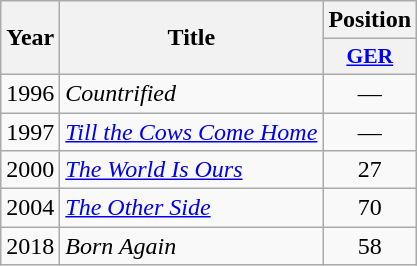<table class="wikitable">
<tr>
<th rowspan="2">Year</th>
<th rowspan="2">Title</th>
<th colspan="1">Position</th>
</tr>
<tr>
<th style="width:3em;font-size:90%;"><a href='#'>GER</a><br></th>
</tr>
<tr>
<td>1996</td>
<td><em>Countrified</em></td>
<td align="center">—</td>
</tr>
<tr>
<td>1997</td>
<td><em><a href='#'>Till the Cows Come Home</a></em></td>
<td align="center">—</td>
</tr>
<tr>
<td>2000</td>
<td><em><a href='#'>The World Is Ours</a></em></td>
<td align="center">27</td>
</tr>
<tr>
<td>2004</td>
<td><em><a href='#'>The Other Side</a></em></td>
<td align="center">70</td>
</tr>
<tr>
<td>2018</td>
<td><em>Born Again</em></td>
<td align="center">58</td>
</tr>
</table>
